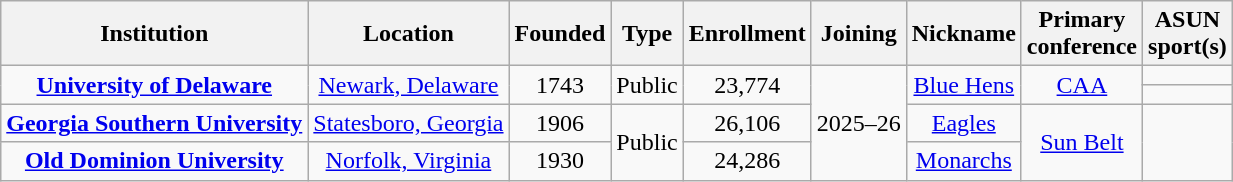<table class="wikitable sortable" style="text-align: center">
<tr>
<th>Institution</th>
<th>Location</th>
<th>Founded</th>
<th>Type</th>
<th>Enrollment</th>
<th>Joining</th>
<th>Nickname</th>
<th>Primary<br>conference</th>
<th>ASUN<br>sport(s)</th>
</tr>
<tr>
<td rowspan=2><strong><a href='#'>University of Delaware</a></strong></td>
<td rowspan=2><a href='#'>Newark, Delaware</a></td>
<td rowspan=2>1743</td>
<td rowspan=2>Public</td>
<td rowspan=2>23,774</td>
<td rowspan=4>2025–26</td>
<td rowspan=2><a href='#'>Blue Hens</a></td>
<td rowspan=2><a href='#'>CAA</a><br></td>
<td></td>
</tr>
<tr>
<td></td>
</tr>
<tr>
<td><strong><a href='#'>Georgia Southern University</a></strong></td>
<td><a href='#'>Statesboro, Georgia</a></td>
<td>1906</td>
<td rowspan="2">Public</td>
<td>26,106</td>
<td><a href='#'>Eagles</a></td>
<td rowspan="2"><a href='#'>Sun Belt</a></td>
<td rowspan="2"></td>
</tr>
<tr>
<td><strong><a href='#'>Old Dominion University</a></strong></td>
<td><a href='#'>Norfolk, Virginia</a></td>
<td>1930</td>
<td>24,286</td>
<td><a href='#'>Monarchs</a></td>
</tr>
</table>
